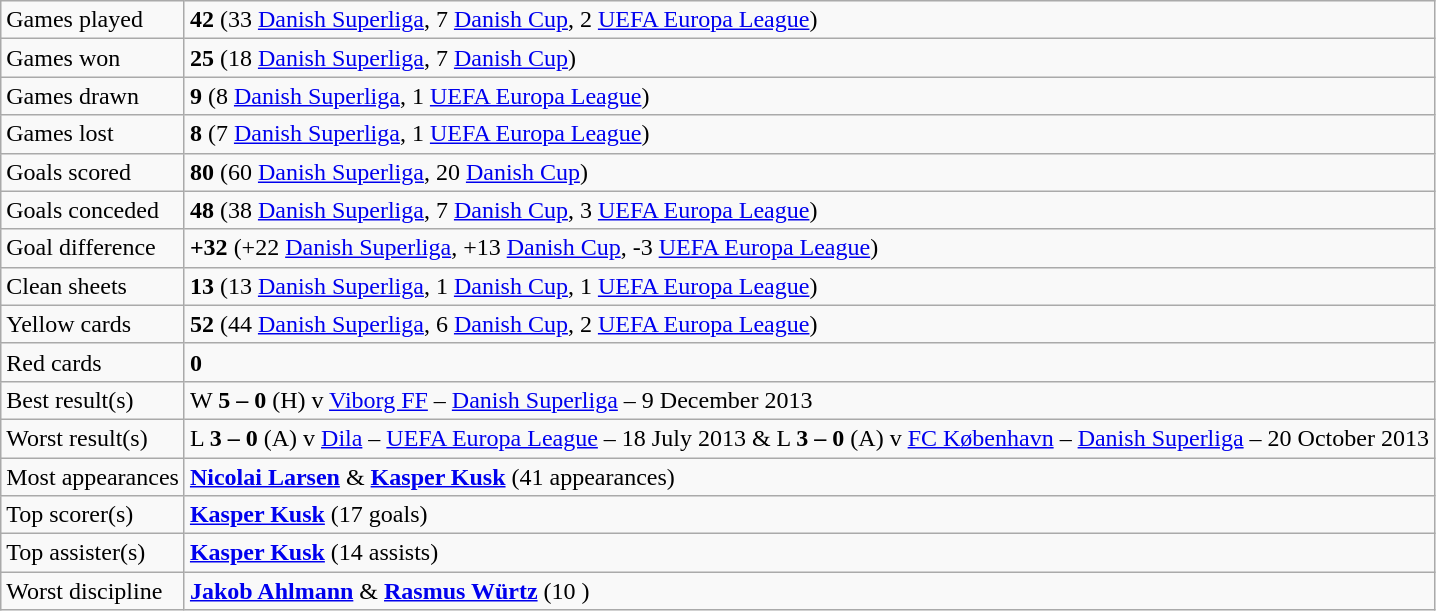<table class="wikitable">
<tr>
<td>Games played</td>
<td><strong>42</strong> (33 <a href='#'>Danish Superliga</a>, 7 <a href='#'>Danish Cup</a>, 2 <a href='#'>UEFA Europa League</a>)</td>
</tr>
<tr>
<td>Games won</td>
<td><strong>25</strong> (18 <a href='#'>Danish Superliga</a>, 7 <a href='#'>Danish Cup</a>)</td>
</tr>
<tr>
<td>Games drawn</td>
<td><strong>9</strong> (8 <a href='#'>Danish Superliga</a>, 1 <a href='#'>UEFA Europa League</a>)</td>
</tr>
<tr>
<td>Games lost</td>
<td><strong>8</strong> (7 <a href='#'>Danish Superliga</a>, 1 <a href='#'>UEFA Europa League</a>)</td>
</tr>
<tr>
<td>Goals scored</td>
<td><strong>80</strong> (60 <a href='#'>Danish Superliga</a>, 20 <a href='#'>Danish Cup</a>)</td>
</tr>
<tr>
<td>Goals conceded</td>
<td><strong>48</strong> (38 <a href='#'>Danish Superliga</a>, 7 <a href='#'>Danish Cup</a>, 3 <a href='#'>UEFA Europa League</a>)</td>
</tr>
<tr>
<td>Goal difference</td>
<td><strong>+32</strong> (+22 <a href='#'>Danish Superliga</a>, +13 <a href='#'>Danish Cup</a>, -3 <a href='#'>UEFA Europa League</a>)</td>
</tr>
<tr>
<td>Clean sheets</td>
<td><strong>13</strong> (13 <a href='#'>Danish Superliga</a>, 1 <a href='#'>Danish Cup</a>, 1 <a href='#'>UEFA Europa League</a>)</td>
</tr>
<tr>
<td>Yellow cards</td>
<td><strong>52</strong> (44 <a href='#'>Danish Superliga</a>, 6 <a href='#'>Danish Cup</a>, 2 <a href='#'>UEFA Europa League</a>)</td>
</tr>
<tr>
<td>Red cards</td>
<td><strong>0</strong></td>
</tr>
<tr>
<td>Best result(s)</td>
<td>W <strong>5 – 0</strong> (H) v <a href='#'>Viborg FF</a> – <a href='#'>Danish Superliga</a> – 9 December 2013</td>
</tr>
<tr>
<td>Worst result(s)</td>
<td>L <strong>3 – 0</strong> (A) v <a href='#'>Dila</a> – <a href='#'>UEFA Europa League</a> – 18 July 2013 & L <strong>3 – 0</strong> (A) v <a href='#'>FC København</a> – <a href='#'>Danish Superliga</a> – 20 October 2013</td>
</tr>
<tr>
<td>Most appearances</td>
<td><strong><a href='#'>Nicolai Larsen</a></strong> & <strong><a href='#'>Kasper Kusk</a></strong> (41 appearances)</td>
</tr>
<tr>
<td>Top scorer(s)</td>
<td><strong><a href='#'>Kasper Kusk</a></strong> (17 goals)</td>
</tr>
<tr>
<td>Top assister(s)</td>
<td><strong><a href='#'>Kasper Kusk</a></strong> (14 assists)</td>
</tr>
<tr>
<td>Worst discipline</td>
<td><strong><a href='#'>Jakob Ahlmann</a></strong> & <strong><a href='#'>Rasmus Würtz</a></strong> (10 )</td>
</tr>
</table>
